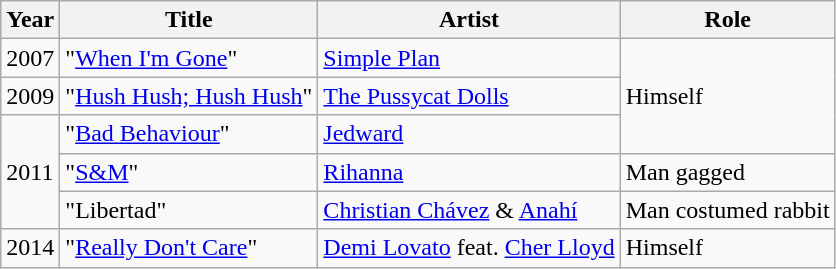<table class="wikitable sortable">
<tr>
<th>Year</th>
<th>Title</th>
<th>Artist</th>
<th>Role</th>
</tr>
<tr>
<td>2007</td>
<td>"<a href='#'>When I'm Gone</a>"</td>
<td><a href='#'>Simple Plan</a></td>
<td rowspan="3">Himself</td>
</tr>
<tr>
<td>2009</td>
<td>"<a href='#'>Hush Hush; Hush Hush</a>"</td>
<td><a href='#'>The Pussycat Dolls</a></td>
</tr>
<tr>
<td rowspan="3">2011</td>
<td>"<a href='#'>Bad Behaviour</a>"</td>
<td><a href='#'>Jedward</a></td>
</tr>
<tr>
<td>"<a href='#'>S&M</a>"</td>
<td><a href='#'>Rihanna</a></td>
<td>Man gagged</td>
</tr>
<tr>
<td>"Libertad"</td>
<td><a href='#'>Christian Chávez</a> & <a href='#'>Anahí</a></td>
<td>Man costumed rabbit</td>
</tr>
<tr>
<td>2014</td>
<td>"<a href='#'>Really Don't Care</a>"</td>
<td><a href='#'>Demi Lovato</a> feat. <a href='#'>Cher Lloyd</a></td>
<td>Himself</td>
</tr>
</table>
